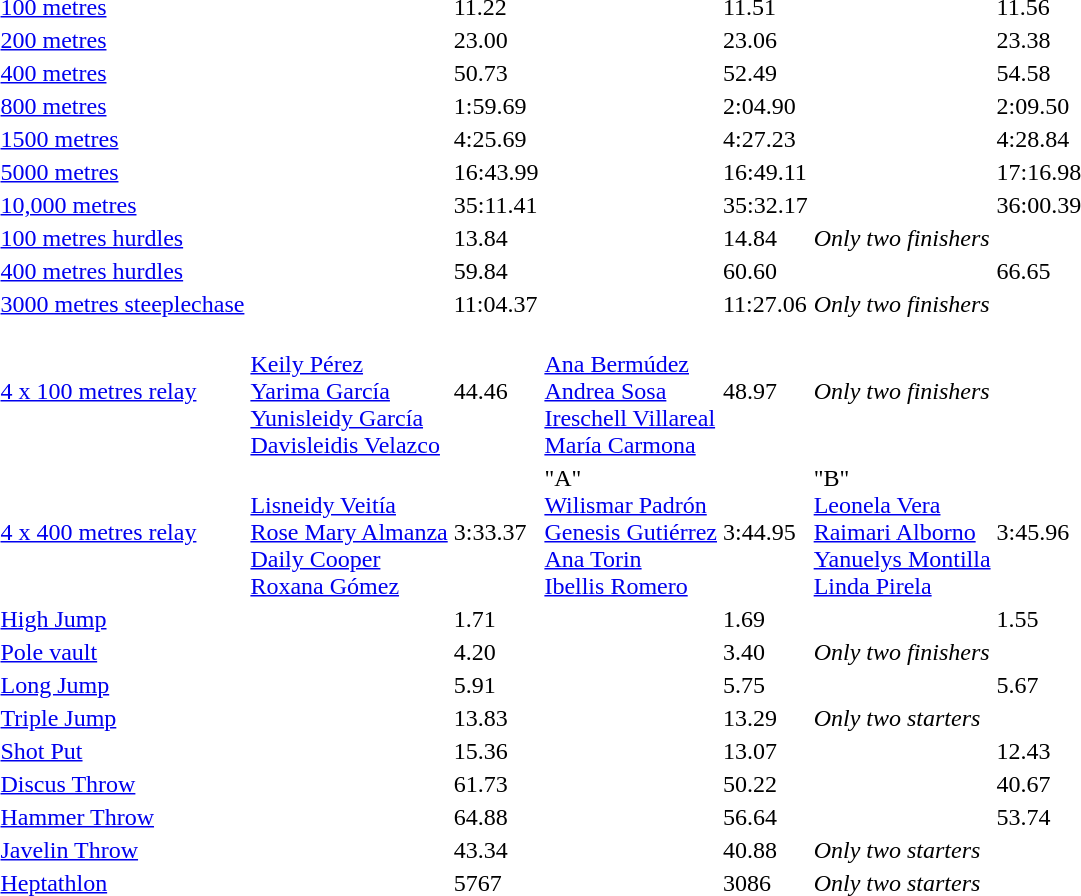<table>
<tr>
<td><a href='#'>100 metres</a></td>
<td></td>
<td>11.22</td>
<td></td>
<td>11.51</td>
<td></td>
<td>11.56</td>
</tr>
<tr>
<td><a href='#'>200 metres</a></td>
<td></td>
<td>23.00</td>
<td></td>
<td>23.06</td>
<td></td>
<td>23.38</td>
</tr>
<tr>
<td><a href='#'>400 metres</a></td>
<td></td>
<td>50.73</td>
<td></td>
<td>52.49</td>
<td></td>
<td>54.58</td>
</tr>
<tr>
<td><a href='#'>800 metres</a></td>
<td></td>
<td>1:59.69</td>
<td></td>
<td>2:04.90</td>
<td></td>
<td>2:09.50</td>
</tr>
<tr>
<td><a href='#'>1500 metres</a></td>
<td></td>
<td>4:25.69</td>
<td></td>
<td>4:27.23</td>
<td></td>
<td>4:28.84</td>
</tr>
<tr>
<td><a href='#'>5000 metres</a></td>
<td></td>
<td>16:43.99</td>
<td></td>
<td>16:49.11</td>
<td></td>
<td>17:16.98</td>
</tr>
<tr>
<td><a href='#'>10,000 metres</a></td>
<td></td>
<td>35:11.41</td>
<td></td>
<td>35:32.17</td>
<td></td>
<td>36:00.39</td>
</tr>
<tr>
<td><a href='#'>100 metres hurdles</a></td>
<td></td>
<td>13.84</td>
<td></td>
<td>14.84</td>
<td colspan=2><em>Only two finishers</em></td>
</tr>
<tr>
<td><a href='#'>400 metres hurdles</a></td>
<td></td>
<td>59.84</td>
<td></td>
<td>60.60</td>
<td></td>
<td>66.65</td>
</tr>
<tr>
<td><a href='#'>3000 metres steeplechase</a></td>
<td></td>
<td>11:04.37</td>
<td></td>
<td>11:27.06</td>
<td colspan=2><em>Only two finishers</em></td>
</tr>
<tr>
<td><a href='#'>4 x 100 metres relay</a></td>
<td> <br> <a href='#'>Keily Pérez</a><br><a href='#'>Yarima García</a><br><a href='#'>Yunisleidy García</a><br><a href='#'>Davisleidis Velazco</a></td>
<td>44.46</td>
<td> <br> <a href='#'>Ana Bermúdez</a><br><a href='#'>Andrea Sosa</a><br><a href='#'>Ireschell Villareal</a><br><a href='#'>María Carmona</a></td>
<td>48.97</td>
<td colspan=2><em>Only two finishers</em></td>
</tr>
<tr>
<td><a href='#'>4 x 400 metres relay</a></td>
<td> <br> <a href='#'>Lisneidy Veitía</a><br><a href='#'>Rose Mary Almanza</a><br><a href='#'>Daily Cooper</a><br><a href='#'>Roxana Gómez</a></td>
<td>3:33.37</td>
<td> "A" <br> <a href='#'>Wilismar Padrón</a><br><a href='#'>Genesis Gutiérrez</a><br><a href='#'>Ana Torin</a><br><a href='#'>Ibellis Romero</a></td>
<td>3:44.95</td>
<td> "B" <br> <a href='#'>Leonela Vera</a><br><a href='#'>Raimari Alborno</a><br><a href='#'>Yanuelys Montilla</a><br><a href='#'>Linda Pirela</a></td>
<td>3:45.96</td>
</tr>
<tr>
<td><a href='#'>High Jump</a></td>
<td></td>
<td>1.71</td>
<td></td>
<td>1.69</td>
<td></td>
<td>1.55</td>
</tr>
<tr>
<td><a href='#'>Pole vault</a></td>
<td></td>
<td>4.20</td>
<td></td>
<td>3.40</td>
<td colspan=2><em>Only two finishers</em></td>
</tr>
<tr>
<td><a href='#'>Long Jump</a></td>
<td></td>
<td>5.91</td>
<td></td>
<td>5.75</td>
<td></td>
<td>5.67</td>
</tr>
<tr>
<td><a href='#'>Triple Jump</a></td>
<td></td>
<td>13.83</td>
<td></td>
<td>13.29</td>
<td colspan=2><em>Only two starters</em></td>
</tr>
<tr>
<td><a href='#'>Shot Put</a></td>
<td></td>
<td>15.36</td>
<td></td>
<td>13.07</td>
<td></td>
<td>12.43</td>
</tr>
<tr>
<td><a href='#'>Discus Throw</a></td>
<td></td>
<td>61.73</td>
<td></td>
<td>50.22</td>
<td></td>
<td>40.67</td>
</tr>
<tr>
<td><a href='#'>Hammer Throw</a></td>
<td></td>
<td>64.88</td>
<td></td>
<td>56.64</td>
<td></td>
<td>53.74</td>
</tr>
<tr>
<td><a href='#'>Javelin Throw</a></td>
<td></td>
<td>43.34 </td>
<td></td>
<td>40.88</td>
<td colspan=2><em>Only two starters</em></td>
</tr>
<tr>
<td><a href='#'>Heptathlon</a></td>
<td></td>
<td>5767</td>
<td></td>
<td>3086</td>
<td colspan=2><em>Only two starters</em></td>
</tr>
</table>
